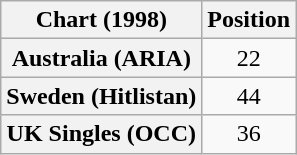<table class="wikitable sortable plainrowheaders" style="text-align:center">
<tr>
<th scope="col">Chart (1998)</th>
<th scope="col">Position</th>
</tr>
<tr>
<th scope="row">Australia (ARIA)</th>
<td>22</td>
</tr>
<tr>
<th scope="row">Sweden (Hitlistan)</th>
<td>44</td>
</tr>
<tr>
<th scope="row">UK Singles (OCC)</th>
<td>36</td>
</tr>
</table>
